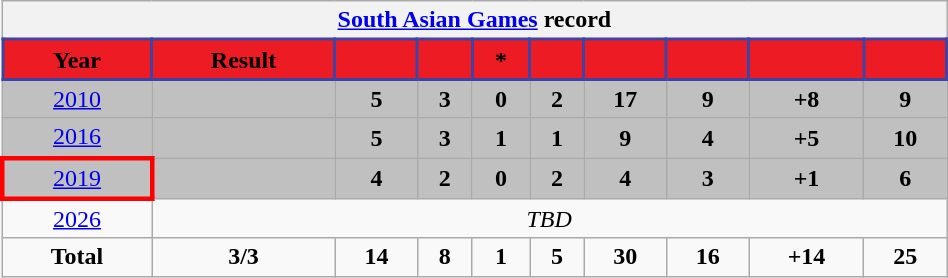<table class="wikitable" style="text-align: center; width:50%;">
<tr>
<th colspan="10"><a href='#'>South Asian Games</a> record</th>
</tr>
<tr>
<th style="background:#ED1C24;border: 2px solid #3F43A4;"><span>Year</span></th>
<th style="background:#ED1C24;border: 2px solid #3F43A4;"><span>Result</span></th>
<th style="background:#ED1C24;border: 2px solid #3F43A4;"><span></span></th>
<th style="background:#ED1C24;border: 2px solid #3F43A4;"><span></span></th>
<th style="background:#ED1C24;border: 2px solid #3F43A4;"><span>*</span></th>
<th style="background:#ED1C24;border: 2px solid #3F43A4;"><span></span></th>
<th style="background:#ED1C24;border: 2px solid #3F43A4;"><span></span></th>
<th style="background:#ED1C24;border: 2px solid #3F43A4;"><span></span></th>
<th style="background:#ED1C24;border: 2px solid #3F43A4;"><span></span></th>
<th style="background:#ED1C24;border: 2px solid #3F43A4;"><span></span></th>
</tr>
<tr bgcolor="silver">
<td> <a href='#'>2010</a></td>
<td></td>
<td><strong>5</strong></td>
<td><strong>3</strong></td>
<td><strong>0</strong></td>
<td><strong>2</strong></td>
<td><strong>17</strong></td>
<td><strong>9</strong></td>
<td><strong>+8</strong></td>
<td><strong>9</strong></td>
</tr>
<tr bgcolor="silver">
<td> <a href='#'>2016</a></td>
<td></td>
<td><strong>5</strong></td>
<td><strong>3</strong></td>
<td><strong>1</strong></td>
<td><strong>1</strong></td>
<td><strong>9</strong></td>
<td><strong>4</strong></td>
<td><strong>+5</strong></td>
<td><strong>10</strong></td>
</tr>
<tr style="background:silver;">
<td style="border: 3px solid red"> <a href='#'>2019</a></td>
<td></td>
<td><strong>4</strong></td>
<td><strong>2</strong></td>
<td><strong>0</strong></td>
<td><strong>2</strong></td>
<td><strong>4</strong></td>
<td><strong>3</strong></td>
<td><strong>+1</strong></td>
<td><strong>6</strong></td>
</tr>
<tr>
<td> <a href='#'>2026</a></td>
<td colspan="9"><em>TBD</em></td>
</tr>
<tr>
<td><strong>Total</strong></td>
<td><strong>3/3</strong></td>
<td><strong>14</strong></td>
<td><strong>8</strong></td>
<td><strong>1</strong></td>
<td><strong>5</strong></td>
<td><strong>30</strong></td>
<td><strong>16</strong></td>
<td><strong>+14</strong></td>
<td><strong>25</strong></td>
</tr>
</table>
